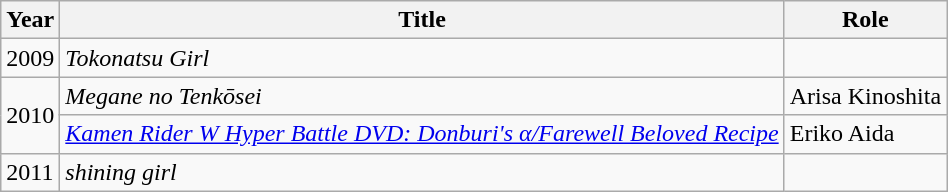<table class="wikitable">
<tr>
<th>Year</th>
<th>Title</th>
<th>Role</th>
</tr>
<tr>
<td>2009</td>
<td><em>Tokonatsu Girl</em></td>
<td></td>
</tr>
<tr>
<td rowspan="2">2010</td>
<td><em>Megane no Tenkōsei</em></td>
<td>Arisa Kinoshita</td>
</tr>
<tr>
<td><em><a href='#'>Kamen Rider W Hyper Battle DVD: Donburi's α/Farewell Beloved Recipe</a></em></td>
<td>Eriko Aida</td>
</tr>
<tr>
<td>2011</td>
<td><em>shining girl</em></td>
<td></td>
</tr>
</table>
